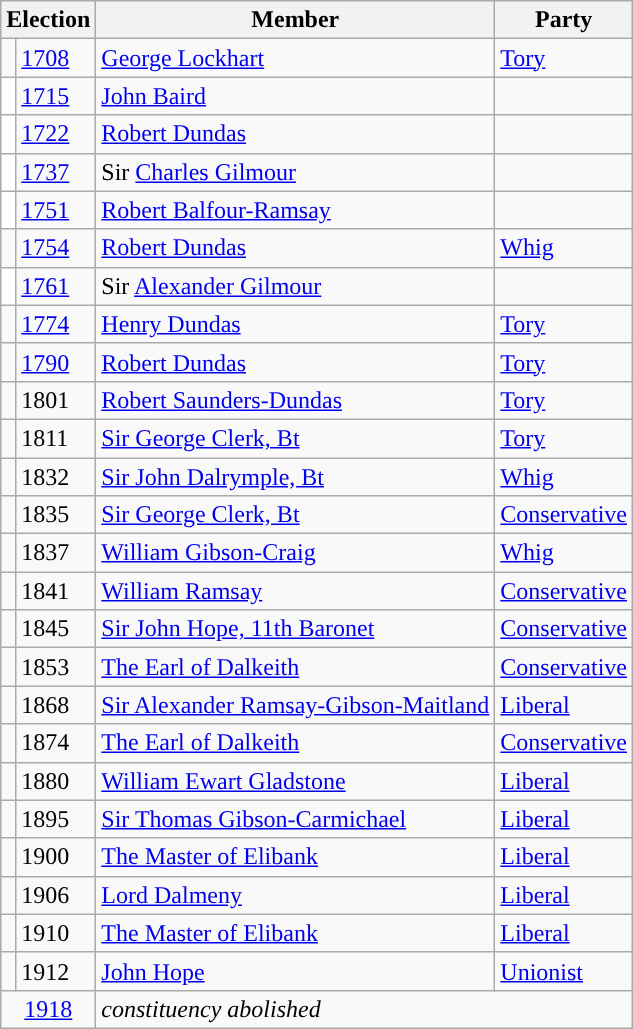<table class="wikitable">
<tr>
<th colspan="2">Election</th>
<th>Member</th>
<th>Party</th>
</tr>
<tr>
<td style="color:inherit;background-color: "></td>
<td><a href='#'>1708</a></td>
<td><a href='#'>George Lockhart</a></td>
<td><a href='#'>Tory</a></td>
</tr>
<tr>
<td style="color:inherit;background-color: white"></td>
<td><a href='#'>1715</a></td>
<td><a href='#'>John Baird</a></td>
<td></td>
</tr>
<tr>
<td style="color:inherit;background-color: white"></td>
<td><a href='#'>1722</a></td>
<td><a href='#'>Robert Dundas</a></td>
<td></td>
</tr>
<tr>
<td style="color:inherit;background-color: white"></td>
<td><a href='#'>1737</a></td>
<td>Sir <a href='#'>Charles Gilmour</a></td>
<td></td>
</tr>
<tr>
<td style="color:inherit;background-color: white"></td>
<td><a href='#'>1751</a></td>
<td><a href='#'>Robert Balfour-Ramsay</a></td>
<td></td>
</tr>
<tr>
<td style="color:inherit;background-color: "></td>
<td><a href='#'>1754</a></td>
<td><a href='#'>Robert Dundas</a></td>
<td><a href='#'>Whig</a></td>
</tr>
<tr>
<td style="color:inherit;background-color: white"></td>
<td><a href='#'>1761</a></td>
<td>Sir <a href='#'>Alexander Gilmour</a></td>
<td></td>
</tr>
<tr>
<td style="color:inherit;background-color: "></td>
<td><a href='#'>1774</a></td>
<td><a href='#'>Henry Dundas</a></td>
<td><a href='#'>Tory</a></td>
</tr>
<tr>
<td style="color:inherit;background-color: "></td>
<td><a href='#'>1790</a></td>
<td><a href='#'>Robert Dundas</a></td>
<td><a href='#'>Tory</a></td>
</tr>
<tr>
<td style="color:inherit;background-color: "></td>
<td>1801</td>
<td><a href='#'>Robert Saunders-Dundas</a></td>
<td><a href='#'>Tory</a></td>
</tr>
<tr>
<td style="color:inherit;background-color: "></td>
<td>1811</td>
<td><a href='#'>Sir George Clerk, Bt</a></td>
<td><a href='#'>Tory</a></td>
</tr>
<tr>
<td style="color:inherit;background-color: "></td>
<td>1832</td>
<td><a href='#'>Sir John Dalrymple, Bt</a></td>
<td><a href='#'>Whig</a></td>
</tr>
<tr>
<td style="color:inherit;background-color: "></td>
<td>1835</td>
<td><a href='#'>Sir George Clerk, Bt</a></td>
<td><a href='#'>Conservative</a></td>
</tr>
<tr>
<td style="color:inherit;background-color: "></td>
<td>1837</td>
<td><a href='#'>William Gibson-Craig</a></td>
<td><a href='#'>Whig</a></td>
</tr>
<tr Whig>
<td style="color:inherit;background-color: "></td>
<td>1841</td>
<td><a href='#'>William Ramsay</a></td>
<td><a href='#'>Conservative</a></td>
</tr>
<tr>
<td style="color:inherit;background-color: "></td>
<td>1845</td>
<td><a href='#'>Sir John Hope, 11th Baronet</a></td>
<td><a href='#'>Conservative</a></td>
</tr>
<tr>
<td style="color:inherit;background-color: "></td>
<td>1853</td>
<td><a href='#'>The Earl of Dalkeith</a></td>
<td><a href='#'>Conservative</a></td>
</tr>
<tr>
<td style="color:inherit;background-color: "></td>
<td>1868</td>
<td><a href='#'>Sir Alexander Ramsay-Gibson-Maitland</a></td>
<td><a href='#'>Liberal</a></td>
</tr>
<tr>
<td style="color:inherit;background-color: "></td>
<td>1874</td>
<td><a href='#'>The Earl of Dalkeith</a></td>
<td><a href='#'>Conservative</a></td>
</tr>
<tr>
<td style="color:inherit;background-color: "></td>
<td>1880</td>
<td><a href='#'>William Ewart Gladstone</a></td>
<td><a href='#'>Liberal</a></td>
</tr>
<tr>
<td style="color:inherit;background-color: "></td>
<td>1895</td>
<td><a href='#'>Sir Thomas Gibson-Carmichael</a></td>
<td><a href='#'>Liberal</a></td>
</tr>
<tr>
<td style="color:inherit;background-color: "></td>
<td>1900</td>
<td><a href='#'>The Master of Elibank</a></td>
<td><a href='#'>Liberal</a></td>
</tr>
<tr>
<td style="color:inherit;background-color: "></td>
<td>1906</td>
<td><a href='#'>Lord Dalmeny</a></td>
<td><a href='#'>Liberal</a></td>
</tr>
<tr>
<td style="color:inherit;background-color: "></td>
<td>1910</td>
<td><a href='#'>The Master of Elibank</a></td>
<td><a href='#'>Liberal</a></td>
</tr>
<tr>
<td style="color:inherit;background-color: "></td>
<td>1912</td>
<td><a href='#'>John Hope</a></td>
<td><a href='#'>Unionist</a></td>
</tr>
<tr>
<td colspan="2" align="center"><a href='#'>1918</a></td>
<td colspan="2"><em>constituency abolished</em></td>
</tr>
</table>
